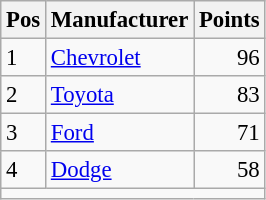<table class="wikitable" style="font-size: 95%;">
<tr>
<th>Pos</th>
<th>Manufacturer</th>
<th>Points</th>
</tr>
<tr>
<td>1</td>
<td><a href='#'>Chevrolet</a></td>
<td style="text-align:right;">96</td>
</tr>
<tr>
<td>2</td>
<td><a href='#'>Toyota</a></td>
<td style="text-align:right;">83</td>
</tr>
<tr>
<td>3</td>
<td><a href='#'>Ford</a></td>
<td style="text-align:right;">71</td>
</tr>
<tr>
<td>4</td>
<td><a href='#'>Dodge</a></td>
<td style="text-align:right;">58</td>
</tr>
<tr class="sortbottom">
<td colspan="3"></td>
</tr>
</table>
